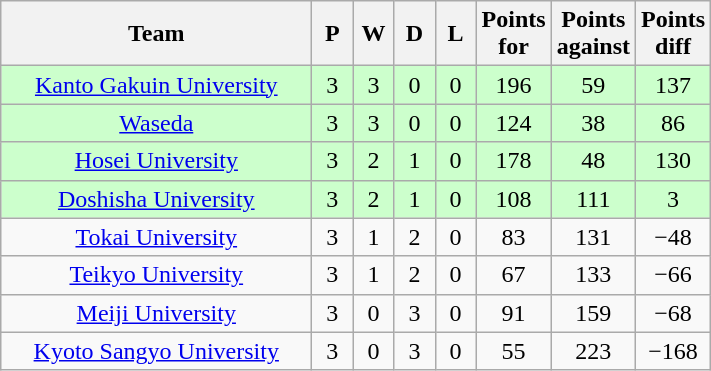<table class="wikitable" style="text-align: center;">
<tr>
<th style="width:200px;">Team</th>
<th width="20">P</th>
<th width="20">W</th>
<th width="20">D</th>
<th width="20">L</th>
<th width="20">Points for</th>
<th width="20">Points against</th>
<th width="25">Points diff</th>
</tr>
<tr style="background:#cfc;">
<td><a href='#'>Kanto Gakuin University</a></td>
<td>3</td>
<td>3</td>
<td>0</td>
<td>0</td>
<td>196</td>
<td>59</td>
<td>137</td>
</tr>
<tr style="background:#cfc;">
<td><a href='#'>Waseda</a></td>
<td>3</td>
<td>3</td>
<td>0</td>
<td>0</td>
<td>124</td>
<td>38</td>
<td>86</td>
</tr>
<tr style="background:#cfc;">
<td><a href='#'>Hosei University</a></td>
<td>3</td>
<td>2</td>
<td>1</td>
<td>0</td>
<td>178</td>
<td>48</td>
<td>130</td>
</tr>
<tr style="background:#cfc;">
<td><a href='#'>Doshisha University</a></td>
<td>3</td>
<td>2</td>
<td>1</td>
<td>0</td>
<td>108</td>
<td>111</td>
<td>3</td>
</tr>
<tr>
<td><a href='#'>Tokai University</a></td>
<td>3</td>
<td>1</td>
<td>2</td>
<td>0</td>
<td>83</td>
<td>131</td>
<td>−48</td>
</tr>
<tr>
<td><a href='#'>Teikyo University</a></td>
<td>3</td>
<td>1</td>
<td>2</td>
<td>0</td>
<td>67</td>
<td>133</td>
<td>−66</td>
</tr>
<tr>
<td><a href='#'>Meiji University</a></td>
<td>3</td>
<td>0</td>
<td>3</td>
<td>0</td>
<td>91</td>
<td>159</td>
<td>−68</td>
</tr>
<tr>
<td><a href='#'>Kyoto Sangyo University</a></td>
<td>3</td>
<td>0</td>
<td>3</td>
<td>0</td>
<td>55</td>
<td>223</td>
<td>−168</td>
</tr>
</table>
